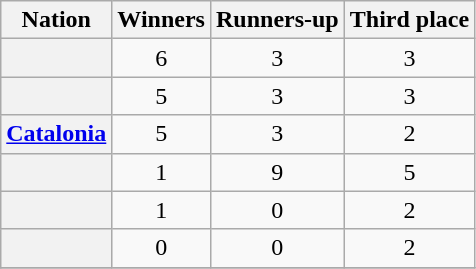<table class="wikitable plainrowheaders sortable">
<tr>
<th scope="col">Nation</th>
<th scope="col">Winners</th>
<th scope="col">Runners-up</th>
<th scope="col">Third place</th>
</tr>
<tr>
<th scope="row"></th>
<td align=center>6</td>
<td align=center>3</td>
<td align=center>3</td>
</tr>
<tr>
<th scope="row"></th>
<td align=center>5</td>
<td align=center>3</td>
<td align=center>3</td>
</tr>
<tr>
<th scope="row"> <a href='#'>Catalonia</a></th>
<td align=center>5</td>
<td align=center>3</td>
<td align=center>2</td>
</tr>
<tr>
<th scope="row"></th>
<td align=center>1</td>
<td align=center>9</td>
<td align=center>5</td>
</tr>
<tr>
<th scope="row"></th>
<td align=center>1</td>
<td align=center>0</td>
<td align=center>2</td>
</tr>
<tr>
<th scope="row"></th>
<td align=center>0</td>
<td align=center>0</td>
<td align=center>2</td>
</tr>
<tr>
</tr>
</table>
